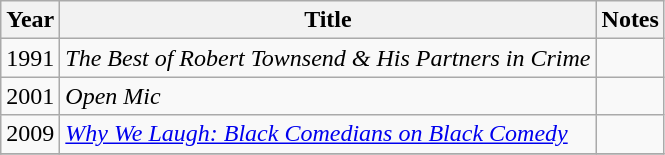<table class="wikitable plainrowheaders sortable" style="margin-right: 0;">
<tr>
<th>Year</th>
<th>Title</th>
<th>Notes</th>
</tr>
<tr>
<td>1991</td>
<td><em>The Best of Robert Townsend & His Partners in Crime</em></td>
<td></td>
</tr>
<tr>
<td>2001</td>
<td><em>Open Mic</em></td>
<td></td>
</tr>
<tr>
<td>2009</td>
<td><em><a href='#'>Why We Laugh: Black Comedians on Black Comedy</a></em></td>
<td></td>
</tr>
<tr>
</tr>
</table>
